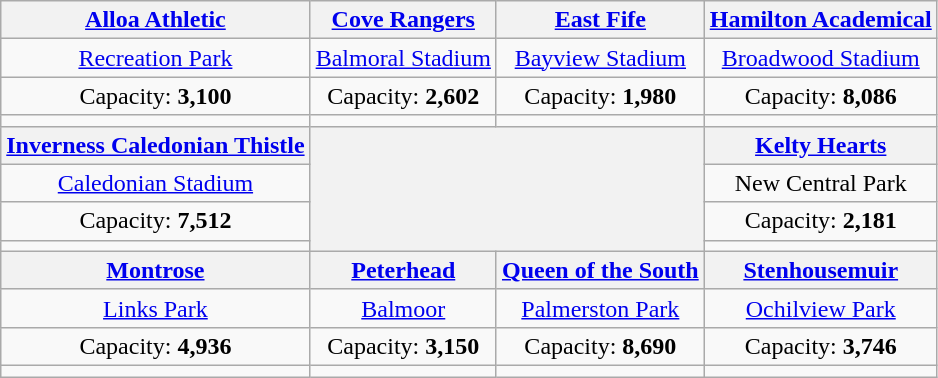<table class="wikitable" style="text-align:center">
<tr>
<th><a href='#'>Alloa Athletic</a></th>
<th><a href='#'>Cove Rangers</a></th>
<th><a href='#'>East Fife</a></th>
<th><a href='#'>Hamilton Academical</a></th>
</tr>
<tr>
<td><a href='#'>Recreation Park</a></td>
<td><a href='#'>Balmoral Stadium</a></td>
<td><a href='#'>Bayview Stadium</a></td>
<td><a href='#'>Broadwood Stadium</a></td>
</tr>
<tr>
<td>Capacity: <strong>3,100</strong></td>
<td>Capacity: <strong>2,602</strong></td>
<td>Capacity: <strong>1,980</strong></td>
<td>Capacity: <strong>8,086</strong></td>
</tr>
<tr>
<td></td>
<td></td>
<td></td>
<td></td>
</tr>
<tr>
<th><a href='#'>Inverness Caledonian Thistle</a></th>
<th colspan=2 rowspan=4><br></th>
<th><a href='#'>Kelty Hearts</a></th>
</tr>
<tr>
<td><a href='#'>Caledonian Stadium</a></td>
<td>New Central Park</td>
</tr>
<tr>
<td>Capacity: <strong>7,512</strong></td>
<td>Capacity: <strong>2,181</strong></td>
</tr>
<tr>
<td></td>
<td></td>
</tr>
<tr>
<th><a href='#'>Montrose</a></th>
<th><a href='#'>Peterhead</a></th>
<th><a href='#'>Queen of the South</a></th>
<th><a href='#'>Stenhousemuir</a></th>
</tr>
<tr>
<td><a href='#'>Links Park</a></td>
<td><a href='#'>Balmoor</a></td>
<td><a href='#'>Palmerston Park</a></td>
<td><a href='#'>Ochilview Park</a></td>
</tr>
<tr>
<td>Capacity: <strong>4,936</strong></td>
<td>Capacity:  <strong>3,150</strong></td>
<td>Capacity: <strong>8,690</strong></td>
<td>Capacity: <strong>3,746</strong></td>
</tr>
<tr>
<td></td>
<td></td>
<td></td>
<td></td>
</tr>
</table>
